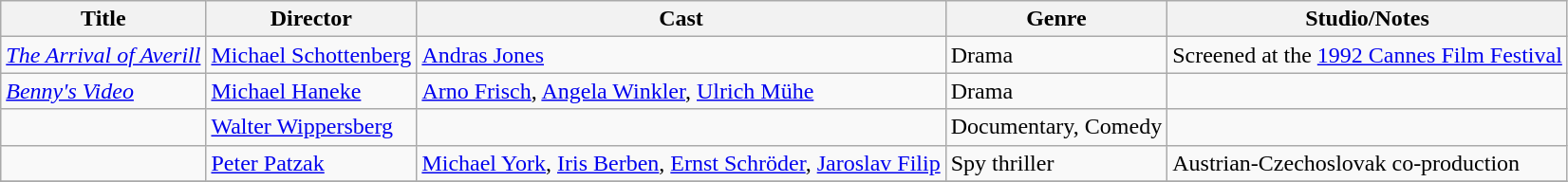<table class="wikitable">
<tr>
<th>Title</th>
<th>Director</th>
<th>Cast</th>
<th>Genre</th>
<th>Studio/Notes</th>
</tr>
<tr>
<td><em><a href='#'>The Arrival of Averill</a></em></td>
<td><a href='#'>Michael Schottenberg</a></td>
<td><a href='#'>Andras Jones</a></td>
<td>Drama</td>
<td>Screened at the <a href='#'>1992 Cannes Film Festival</a></td>
</tr>
<tr>
<td><em><a href='#'>Benny's Video</a></em></td>
<td><a href='#'>Michael Haneke</a></td>
<td><a href='#'>Arno Frisch</a>, <a href='#'>Angela Winkler</a>, <a href='#'>Ulrich Mühe</a></td>
<td>Drama</td>
<td></td>
</tr>
<tr>
<td></td>
<td><a href='#'>Walter Wippersberg</a></td>
<td></td>
<td>Documentary, Comedy</td>
<td></td>
</tr>
<tr>
<td><em></em></td>
<td><a href='#'>Peter Patzak</a></td>
<td><a href='#'>Michael York</a>, <a href='#'>Iris Berben</a>, <a href='#'>Ernst Schröder</a>, <a href='#'>Jaroslav Filip</a></td>
<td>Spy thriller</td>
<td>Austrian-Czechoslovak co-production</td>
</tr>
<tr>
</tr>
</table>
